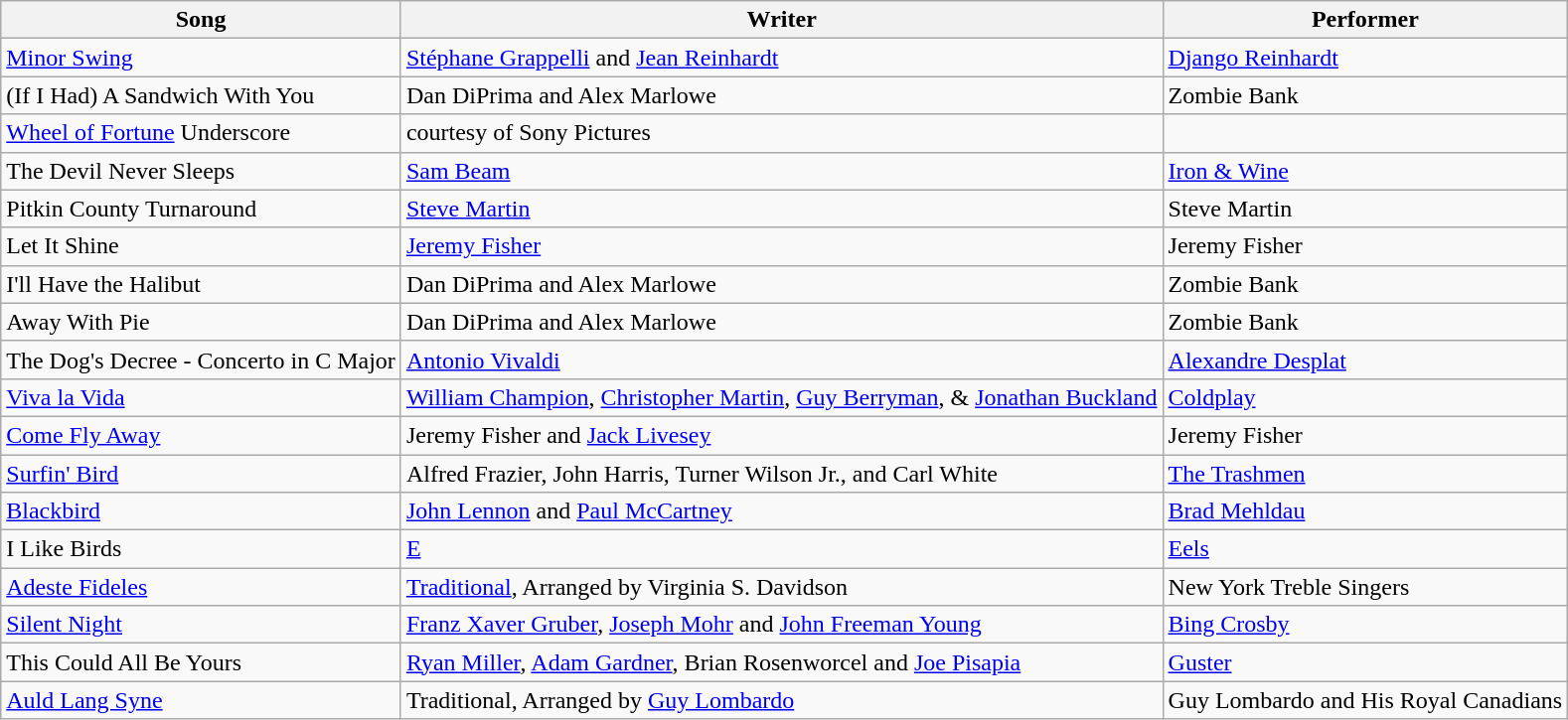<table class="wikitable">
<tr>
<th>Song</th>
<th>Writer</th>
<th>Performer</th>
</tr>
<tr>
<td><a href='#'>Minor Swing</a></td>
<td><a href='#'>Stéphane Grappelli</a> and <a href='#'>Jean Reinhardt</a></td>
<td><a href='#'>Django Reinhardt</a></td>
</tr>
<tr>
<td>(If I Had) A Sandwich With You</td>
<td>Dan DiPrima and Alex Marlowe</td>
<td>Zombie Bank</td>
</tr>
<tr>
<td><a href='#'>Wheel of Fortune</a> Underscore</td>
<td>courtesy of Sony Pictures</td>
<td></td>
</tr>
<tr>
<td>The Devil Never Sleeps</td>
<td><a href='#'>Sam Beam</a></td>
<td><a href='#'>Iron & Wine</a></td>
</tr>
<tr>
<td>Pitkin County Turnaround</td>
<td><a href='#'>Steve Martin</a></td>
<td>Steve Martin</td>
</tr>
<tr>
<td>Let It Shine</td>
<td><a href='#'>Jeremy Fisher</a></td>
<td>Jeremy Fisher</td>
</tr>
<tr>
<td>I'll Have the Halibut</td>
<td>Dan DiPrima and Alex Marlowe</td>
<td>Zombie Bank</td>
</tr>
<tr>
<td>Away With Pie</td>
<td>Dan DiPrima and Alex Marlowe</td>
<td>Zombie Bank</td>
</tr>
<tr>
<td>The Dog's Decree - Concerto in C Major</td>
<td><a href='#'>Antonio Vivaldi</a></td>
<td><a href='#'>Alexandre Desplat</a></td>
</tr>
<tr>
<td><a href='#'>Viva la Vida</a></td>
<td><a href='#'>William Champion</a>, <a href='#'>Christopher Martin</a>, <a href='#'>Guy Berryman</a>, & <a href='#'>Jonathan Buckland</a></td>
<td><a href='#'>Coldplay</a></td>
</tr>
<tr>
<td><a href='#'>Come Fly Away</a></td>
<td>Jeremy Fisher and <a href='#'>Jack Livesey</a></td>
<td>Jeremy Fisher</td>
</tr>
<tr>
<td><a href='#'>Surfin' Bird</a></td>
<td>Alfred Frazier, John Harris, Turner Wilson Jr., and Carl White</td>
<td><a href='#'>The Trashmen</a></td>
</tr>
<tr>
<td><a href='#'>Blackbird</a></td>
<td><a href='#'>John Lennon</a> and <a href='#'>Paul McCartney</a></td>
<td><a href='#'>Brad Mehldau</a></td>
</tr>
<tr>
<td>I Like Birds</td>
<td><a href='#'>E</a></td>
<td><a href='#'>Eels</a></td>
</tr>
<tr>
<td><a href='#'>Adeste Fideles</a></td>
<td><a href='#'>Traditional</a>, Arranged by Virginia S. Davidson</td>
<td>New York Treble Singers</td>
</tr>
<tr>
<td><a href='#'>Silent Night</a></td>
<td><a href='#'>Franz Xaver Gruber</a>, <a href='#'>Joseph Mohr</a> and <a href='#'>John Freeman Young</a></td>
<td><a href='#'>Bing Crosby</a></td>
</tr>
<tr>
<td>This Could All Be Yours</td>
<td><a href='#'>Ryan Miller</a>, <a href='#'>Adam Gardner</a>, Brian Rosenworcel and <a href='#'>Joe Pisapia</a></td>
<td><a href='#'>Guster</a></td>
</tr>
<tr>
<td><a href='#'>Auld Lang Syne</a></td>
<td>Traditional, Arranged by <a href='#'>Guy Lombardo</a></td>
<td>Guy Lombardo and His Royal Canadians</td>
</tr>
</table>
